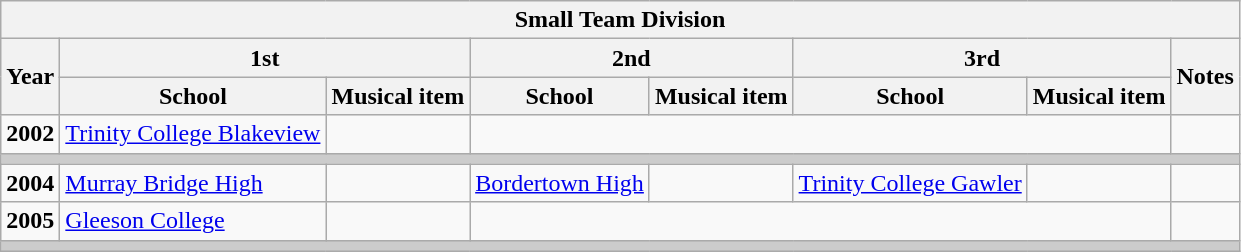<table class="wikitable sortable">
<tr>
<th colspan=8>Small Team Division</th>
</tr>
<tr>
<th rowspan=2>Year</th>
<th colspan=2>1st</th>
<th colspan=2>2nd</th>
<th colspan=2>3rd</th>
<th rowspan=2>Notes</th>
</tr>
<tr>
<th>School</th>
<th>Musical item</th>
<th>School</th>
<th>Musical item</th>
<th>School</th>
<th>Musical item</th>
</tr>
<tr>
<td><strong>2002</strong></td>
<td><a href='#'>Trinity College Blakeview</a></td>
<td></td>
<td colspan=4></td>
<td></td>
</tr>
<tr>
<th colspan=8 style="background: #cccccc;"></th>
</tr>
<tr>
<td><strong>2004</strong></td>
<td><a href='#'>Murray Bridge High</a></td>
<td></td>
<td><a href='#'>Bordertown High</a></td>
<td></td>
<td><a href='#'>Trinity College Gawler</a></td>
<td></td>
<td></td>
</tr>
<tr>
<td><strong>2005</strong></td>
<td><a href='#'>Gleeson College</a></td>
<td></td>
<td colspan=4></td>
<td></td>
</tr>
<tr>
<th colspan=8 style="background: #cccccc;"></th>
</tr>
</table>
